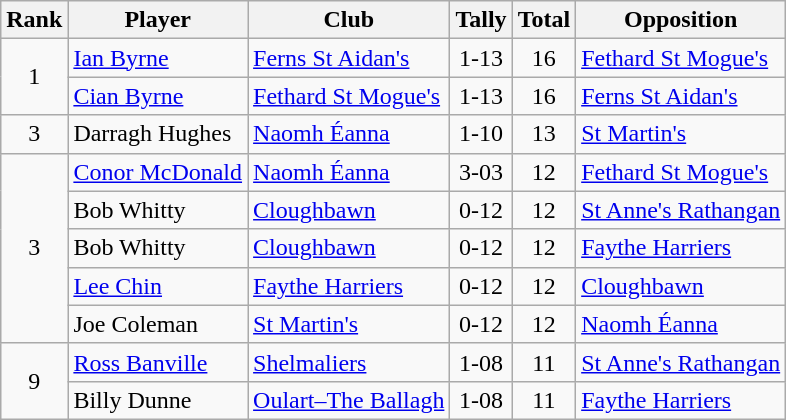<table class="wikitable">
<tr>
<th>Rank</th>
<th>Player</th>
<th>Club</th>
<th>Tally</th>
<th>Total</th>
<th>Opposition</th>
</tr>
<tr>
<td rowspan="2" style="text-align:center;">1</td>
<td><a href='#'>Ian Byrne</a></td>
<td><a href='#'>Ferns St Aidan's</a></td>
<td align=center>1-13</td>
<td align=center>16</td>
<td><a href='#'>Fethard St Mogue's</a></td>
</tr>
<tr>
<td><a href='#'>Cian Byrne</a></td>
<td><a href='#'>Fethard St Mogue's</a></td>
<td align=center>1-13</td>
<td align=center>16</td>
<td><a href='#'>Ferns St Aidan's</a></td>
</tr>
<tr>
<td rowspan="1" style="text-align:center;">3</td>
<td>Darragh Hughes</td>
<td><a href='#'>Naomh Éanna</a></td>
<td align=center>1-10</td>
<td align=center>13</td>
<td><a href='#'>St Martin's</a></td>
</tr>
<tr>
<td rowspan="5" style="text-align:center;">3</td>
<td><a href='#'>Conor McDonald</a></td>
<td><a href='#'>Naomh Éanna</a></td>
<td align=center>3-03</td>
<td align=center>12</td>
<td><a href='#'>Fethard St Mogue's</a></td>
</tr>
<tr>
<td>Bob Whitty</td>
<td><a href='#'>Cloughbawn</a></td>
<td align=center>0-12</td>
<td align=center>12</td>
<td><a href='#'>St Anne's Rathangan</a></td>
</tr>
<tr>
<td>Bob Whitty</td>
<td><a href='#'>Cloughbawn</a></td>
<td align=center>0-12</td>
<td align=center>12</td>
<td><a href='#'>Faythe Harriers</a></td>
</tr>
<tr>
<td><a href='#'>Lee Chin</a></td>
<td><a href='#'>Faythe Harriers</a></td>
<td align=center>0-12</td>
<td align=center>12</td>
<td><a href='#'>Cloughbawn</a></td>
</tr>
<tr>
<td>Joe Coleman</td>
<td><a href='#'>St Martin's</a></td>
<td align=center>0-12</td>
<td align=center>12</td>
<td><a href='#'>Naomh Éanna</a></td>
</tr>
<tr>
<td rowspan="2" style="text-align:center;">9</td>
<td><a href='#'>Ross Banville</a></td>
<td><a href='#'>Shelmaliers</a></td>
<td align=center>1-08</td>
<td align=center>11</td>
<td><a href='#'>St Anne's Rathangan</a></td>
</tr>
<tr>
<td>Billy Dunne</td>
<td><a href='#'>Oulart–The Ballagh</a></td>
<td align=center>1-08</td>
<td align=center>11</td>
<td><a href='#'>Faythe Harriers</a></td>
</tr>
</table>
